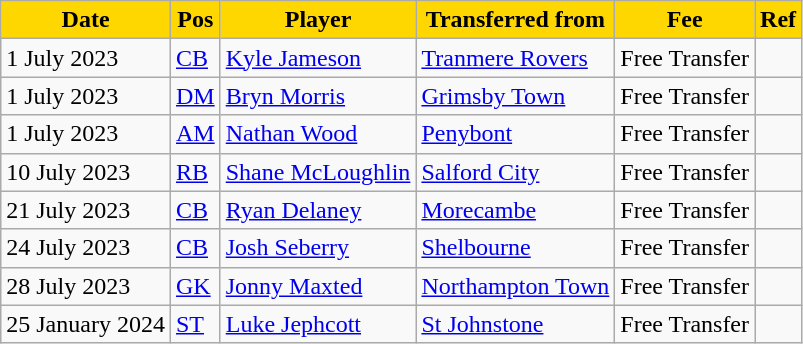<table class="wikitable plainrowheaders sortable">
<tr>
<th style="background:gold; color:black;">Date</th>
<th style="background:gold; color:black;">Pos</th>
<th style="background:gold; color:black;">Player</th>
<th style="background:gold; color:black;">Transferred from</th>
<th style="background:gold; color:black;">Fee</th>
<th style="background:gold; color:black;">Ref</th>
</tr>
<tr>
<td>1 July 2023</td>
<td><a href='#'>CB</a></td>
<td> <a href='#'>Kyle Jameson</a></td>
<td> <a href='#'>Tranmere Rovers</a></td>
<td>Free Transfer</td>
<td></td>
</tr>
<tr>
<td>1 July 2023</td>
<td><a href='#'>DM</a></td>
<td> <a href='#'>Bryn Morris</a></td>
<td> <a href='#'>Grimsby Town</a></td>
<td>Free Transfer</td>
<td></td>
</tr>
<tr>
<td>1 July 2023</td>
<td><a href='#'>AM</a></td>
<td> <a href='#'>Nathan Wood</a></td>
<td> <a href='#'>Penybont</a></td>
<td>Free Transfer</td>
<td></td>
</tr>
<tr>
<td>10 July 2023</td>
<td><a href='#'>RB</a></td>
<td> <a href='#'>Shane McLoughlin</a></td>
<td> <a href='#'>Salford City</a></td>
<td>Free Transfer</td>
<td></td>
</tr>
<tr>
<td>21 July 2023</td>
<td><a href='#'>CB</a></td>
<td> <a href='#'>Ryan Delaney</a></td>
<td> <a href='#'>Morecambe</a></td>
<td>Free Transfer</td>
<td></td>
</tr>
<tr>
<td>24 July 2023</td>
<td><a href='#'>CB</a></td>
<td> <a href='#'>Josh Seberry</a></td>
<td> <a href='#'>Shelbourne</a></td>
<td>Free Transfer</td>
<td></td>
</tr>
<tr>
<td>28 July 2023</td>
<td><a href='#'>GK</a></td>
<td> <a href='#'>Jonny Maxted</a></td>
<td> <a href='#'>Northampton Town</a></td>
<td>Free Transfer</td>
<td></td>
</tr>
<tr>
<td>25 January 2024</td>
<td><a href='#'>ST</a></td>
<td> <a href='#'>Luke Jephcott</a></td>
<td> <a href='#'>St Johnstone</a></td>
<td>Free Transfer</td>
<td></td>
</tr>
</table>
